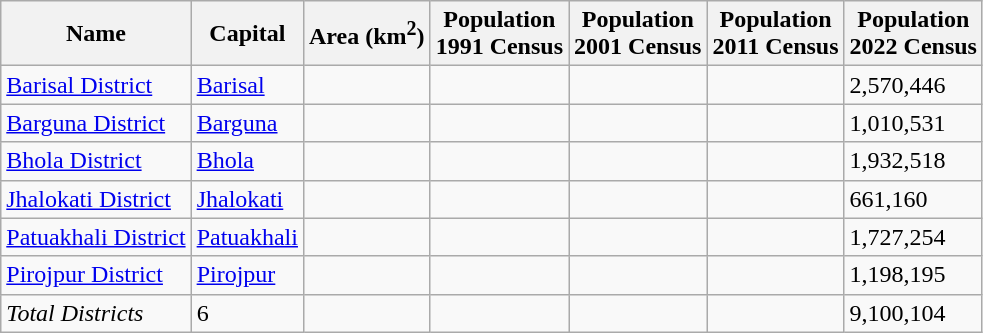<table class="wikitable sortable" style="margin-bottom: 0;">
<tr>
<th>Name</th>
<th>Capital</th>
<th>Area (km<sup>2</sup>)</th>
<th>Population <br> 1991 Census</th>
<th>Population <br> 2001 Census</th>
<th>Population <br> 2011 Census</th>
<th>Population <br> 2022 Census</th>
</tr>
<tr>
<td><a href='#'>Barisal District</a></td>
<td><a href='#'>Barisal</a></td>
<td></td>
<td></td>
<td></td>
<td></td>
<td>2,570,446</td>
</tr>
<tr>
<td><a href='#'>Barguna District</a></td>
<td><a href='#'>Barguna</a></td>
<td></td>
<td></td>
<td></td>
<td></td>
<td>1,010,531</td>
</tr>
<tr>
<td><a href='#'>Bhola District</a></td>
<td><a href='#'>Bhola</a></td>
<td></td>
<td></td>
<td></td>
<td></td>
<td>1,932,518</td>
</tr>
<tr>
<td><a href='#'>Jhalokati District</a></td>
<td><a href='#'>Jhalokati</a></td>
<td></td>
<td></td>
<td></td>
<td></td>
<td>661,160</td>
</tr>
<tr>
<td><a href='#'>Patuakhali District</a></td>
<td><a href='#'>Patuakhali</a></td>
<td></td>
<td></td>
<td></td>
<td></td>
<td>1,727,254</td>
</tr>
<tr>
<td><a href='#'>Pirojpur District</a></td>
<td><a href='#'>Pirojpur</a></td>
<td></td>
<td></td>
<td></td>
<td></td>
<td>1,198,195</td>
</tr>
<tr>
<td><em>Total Districts</em></td>
<td>6</td>
<td></td>
<td></td>
<td></td>
<td></td>
<td>9,100,104</td>
</tr>
</table>
